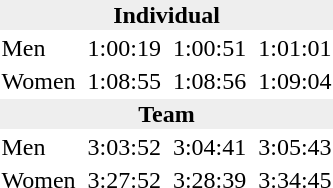<table>
<tr>
<td colspan=7 bgcolor=#eeeeee style=text-align:center;><strong>Individual</strong></td>
</tr>
<tr>
<td>Men</td>
<td></td>
<td>1:00:19</td>
<td></td>
<td>1:00:51</td>
<td></td>
<td>1:01:01</td>
</tr>
<tr>
<td>Women</td>
<td></td>
<td>1:08:55</td>
<td></td>
<td>1:08:56</td>
<td></td>
<td>1:09:04</td>
</tr>
<tr>
<td colspan=7 bgcolor=#eeeeee style=text-align:center;><strong>Team</strong></td>
</tr>
<tr>
<td>Men</td>
<td></td>
<td>3:03:52</td>
<td></td>
<td>3:04:41</td>
<td></td>
<td>3:05:43</td>
</tr>
<tr>
<td>Women</td>
<td></td>
<td>3:27:52</td>
<td></td>
<td>3:28:39</td>
<td></td>
<td>3:34:45</td>
</tr>
</table>
